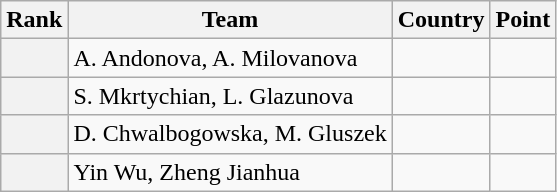<table class="wikitable sortable">
<tr>
<th>Rank</th>
<th>Team</th>
<th>Country</th>
<th>Point</th>
</tr>
<tr>
<th></th>
<td>A. Andonova, A. Milovanova</td>
<td></td>
<td></td>
</tr>
<tr>
<th></th>
<td>S. Mkrtychian, L. Glazunova</td>
<td></td>
<td></td>
</tr>
<tr>
<th></th>
<td>D. Chwalbogowska, M. Gluszek</td>
<td></td>
<td></td>
</tr>
<tr>
<th></th>
<td>Yin Wu, Zheng Jianhua</td>
<td></td>
<td></td>
</tr>
</table>
